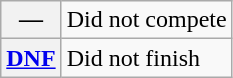<table class="wikitable">
<tr>
<th scope="row">—</th>
<td>Did not compete</td>
</tr>
<tr>
<th scope="row"><a href='#'>DNF</a></th>
<td>Did not finish</td>
</tr>
</table>
